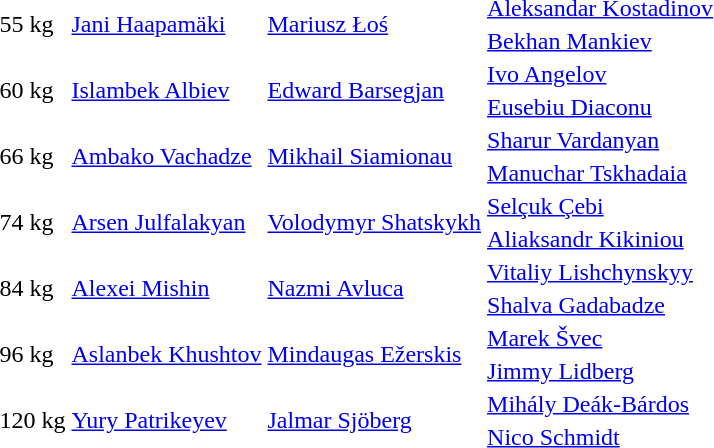<table>
<tr>
<td rowspan=2>55 kg</td>
<td rowspan=2> <a href='#'>Jani Haapamäki</a></td>
<td rowspan=2> <a href='#'>Mariusz Łoś</a></td>
<td> <a href='#'>Aleksandar Kostadinov</a></td>
</tr>
<tr>
<td> <a href='#'>Bekhan Mankiev</a></td>
</tr>
<tr>
<td rowspan=2>60 kg</td>
<td rowspan=2> <a href='#'>Islambek Albiev</a></td>
<td rowspan=2> <a href='#'>Edward Barsegjan</a></td>
<td> <a href='#'>Ivo Angelov</a></td>
</tr>
<tr>
<td> <a href='#'>Eusebiu Diaconu</a></td>
</tr>
<tr>
<td rowspan=2>66 kg</td>
<td rowspan=2> <a href='#'>Ambako Vachadze</a></td>
<td rowspan=2> <a href='#'>Mikhail Siamionau</a></td>
<td> <a href='#'>Sharur Vardanyan</a></td>
</tr>
<tr>
<td> <a href='#'>Manuchar Tskhadaia</a></td>
</tr>
<tr>
<td rowspan=2>74 kg</td>
<td rowspan=2> <a href='#'>Arsen Julfalakyan</a></td>
<td rowspan=2> <a href='#'>Volodymyr Shatskykh</a></td>
<td> <a href='#'>Selçuk Çebi</a></td>
</tr>
<tr>
<td> <a href='#'>Aliaksandr Kikiniou</a></td>
</tr>
<tr>
<td rowspan=2>84 kg</td>
<td rowspan=2> <a href='#'>Alexei Mishin</a></td>
<td rowspan=2> <a href='#'>Nazmi Avluca</a></td>
<td> <a href='#'>Vitaliy Lishchynskyy</a></td>
</tr>
<tr>
<td> <a href='#'>Shalva Gadabadze</a></td>
</tr>
<tr>
<td rowspan=2>96 kg</td>
<td rowspan=2> <a href='#'>Aslanbek Khushtov</a></td>
<td rowspan=2> <a href='#'>Mindaugas Ežerskis</a></td>
<td> <a href='#'>Marek Švec</a></td>
</tr>
<tr>
<td> <a href='#'>Jimmy Lidberg</a></td>
</tr>
<tr>
<td rowspan=2>120 kg</td>
<td rowspan=2> <a href='#'>Yury Patrikeyev</a></td>
<td rowspan=2> <a href='#'>Jalmar Sjöberg</a></td>
<td> <a href='#'>Mihály Deák-Bárdos</a></td>
</tr>
<tr>
<td> <a href='#'>Nico Schmidt</a></td>
</tr>
</table>
